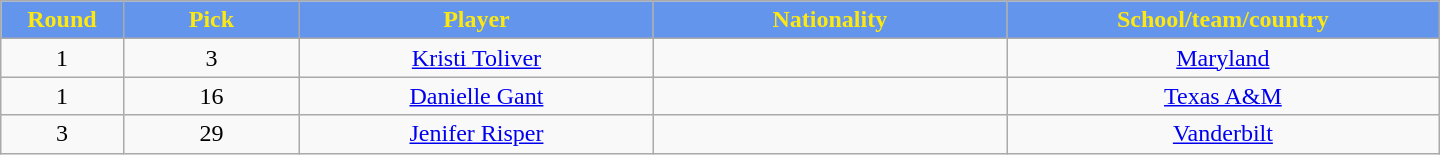<table class="wikitable" style="text-align:center; width:60em">
<tr>
<th style="background:#6495ed; color:#fde910; width:2%;">Round</th>
<th style="background:#6495ed; color:#fde910; width:5%;">Pick</th>
<th style="background:#6495ed; color:#fde910; width:10%;">Player</th>
<th style="background:#6495ed; color:#fde910; width:10%;">Nationality</th>
<th style="background:#6495ed; color:#fde910; width:10%;">School/team/country</th>
</tr>
<tr>
<td>1</td>
<td>3</td>
<td><a href='#'>Kristi Toliver</a></td>
<td></td>
<td><a href='#'>Maryland</a></td>
</tr>
<tr>
<td>1</td>
<td>16</td>
<td><a href='#'>Danielle Gant</a></td>
<td></td>
<td><a href='#'>Texas A&M</a></td>
</tr>
<tr>
<td>3</td>
<td>29</td>
<td><a href='#'>Jenifer Risper</a></td>
<td></td>
<td><a href='#'>Vanderbilt</a></td>
</tr>
</table>
